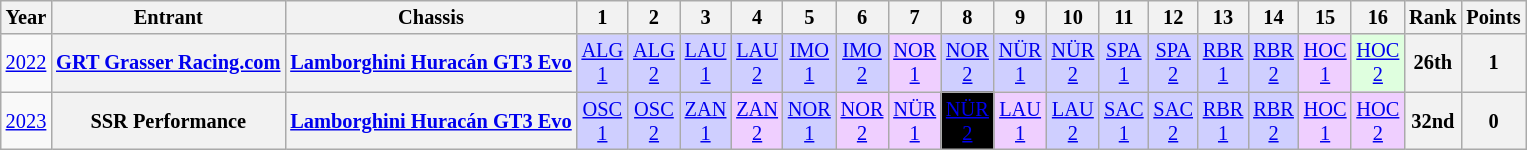<table class="wikitable" style="text-align:center; font-size:85%">
<tr>
<th>Year</th>
<th>Entrant</th>
<th>Chassis</th>
<th>1</th>
<th>2</th>
<th>3</th>
<th>4</th>
<th>5</th>
<th>6</th>
<th>7</th>
<th>8</th>
<th>9</th>
<th>10</th>
<th>11</th>
<th>12</th>
<th>13</th>
<th>14</th>
<th>15</th>
<th>16</th>
<th>Rank</th>
<th>Points</th>
</tr>
<tr>
<td><a href='#'>2022</a></td>
<th nowrap><a href='#'>GRT Grasser Racing.com</a></th>
<th nowrap><a href='#'>Lamborghini Huracán GT3 Evo</a></th>
<td style="background:#CFCFFF;"><a href='#'>ALG<br>1</a><br></td>
<td style="background:#CFCFFF;"><a href='#'>ALG<br>2</a><br></td>
<td style="background:#CFCFFF;"><a href='#'>LAU<br>1</a><br></td>
<td style="background:#CFCFFF;"><a href='#'>LAU<br>2</a><br></td>
<td style="background:#CFCFFF;"><a href='#'>IMO<br>1</a><br></td>
<td style="background:#CFCFFF;"><a href='#'>IMO<br>2</a><br></td>
<td style="background:#EFCFFF;"><a href='#'>NOR<br>1</a><br></td>
<td style="background:#CFCFFF;"><a href='#'>NOR<br>2</a><br></td>
<td style="background:#CFCFFF;"><a href='#'>NÜR<br>1</a><br></td>
<td style="background:#CFCFFF;"><a href='#'>NÜR<br>2</a><br></td>
<td style="background:#CFCFFF;"><a href='#'>SPA<br>1</a><br></td>
<td style="background:#CFCFFF;"><a href='#'>SPA<br>2</a><br></td>
<td style="background:#CFCFFF;"><a href='#'>RBR<br>1</a><br></td>
<td style="background:#CFCFFF;"><a href='#'>RBR<br>2</a><br></td>
<td style="background:#EFCFFF;"><a href='#'>HOC<br>1</a><br></td>
<td style="background:#DFFFDF;"><a href='#'>HOC<br>2</a><br></td>
<th>26th</th>
<th>1</th>
</tr>
<tr>
<td><a href='#'>2023</a></td>
<th nowrap>SSR Performance</th>
<th nowrap><a href='#'>Lamborghini Huracán GT3 Evo</a></th>
<td style="background:#CFCFFF;"><a href='#'>OSC<br>1</a><br></td>
<td style="background:#CFCFFF;"><a href='#'>OSC<br>2</a><br></td>
<td style="background:#CFCFFF;"><a href='#'>ZAN<br>1</a><br></td>
<td style="background:#EFCFFF;"><a href='#'>ZAN<br>2</a><br></td>
<td style="background:#CFCFFF;"><a href='#'>NOR<br>1</a><br></td>
<td style="background:#EFCFFF;"><a href='#'>NOR<br>2</a><br></td>
<td style="background:#EFCFFF;"><a href='#'>NÜR<br>1</a><br></td>
<td style="background:#000000; color:white"><a href='#'><span>NÜR<br>2</span></a><br></td>
<td style="background:#EFCFFF;"><a href='#'>LAU<br>1</a><br></td>
<td style="background:#CFCFFF;"><a href='#'>LAU<br>2</a><br></td>
<td style="background:#CFCFFF;"><a href='#'>SAC<br>1</a><br></td>
<td style="background:#CFCFFF;"><a href='#'>SAC<br>2</a><br></td>
<td style="background:#CFCFFF;"><a href='#'>RBR<br>1</a><br></td>
<td style="background:#CFCFFF;"><a href='#'>RBR<br>2</a><br></td>
<td style="background:#EFCFFF;"><a href='#'>HOC<br>1</a><br></td>
<td style="background:#EFCFFF;"><a href='#'>HOC<br>2</a><br></td>
<th>32nd</th>
<th>0</th>
</tr>
</table>
